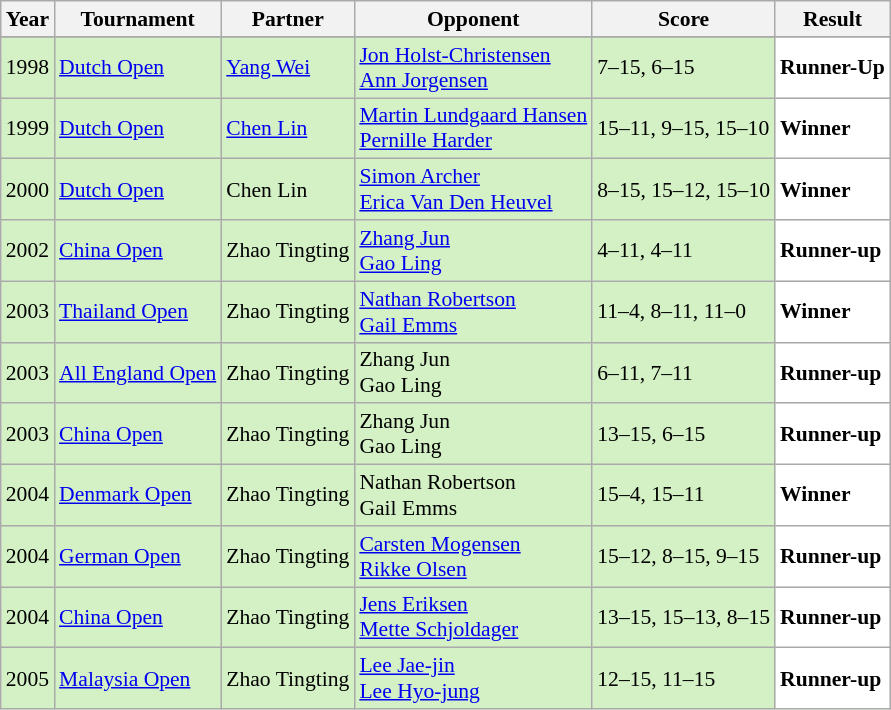<table class="sortable wikitable" style="font-size: 90%;">
<tr>
<th>Year</th>
<th>Tournament</th>
<th>Partner</th>
<th>Opponent</th>
<th>Score</th>
<th>Result</th>
</tr>
<tr>
</tr>
<tr style="background:#D4F1C5">
<td align="center">1998</td>
<td align="left"><a href='#'>Dutch Open</a></td>
<td align="left"> <a href='#'>Yang Wei</a></td>
<td align="left"> <a href='#'>Jon Holst-Christensen</a> <br>  <a href='#'>Ann Jorgensen</a></td>
<td align="left">7–15, 6–15</td>
<td style="text-align:left; background:white"> <strong>Runner-Up</strong></td>
</tr>
<tr style="background:#D4F1C5">
<td align="center">1999</td>
<td align="left"><a href='#'>Dutch Open</a></td>
<td align="left"> <a href='#'>Chen Lin</a></td>
<td align="left"> <a href='#'>Martin Lundgaard Hansen</a> <br>  <a href='#'>Pernille Harder</a></td>
<td align="left">15–11, 9–15, 15–10</td>
<td style="text-align:left; background:white"> <strong>Winner</strong></td>
</tr>
<tr style="background:#D4F1C5">
<td align="center">2000</td>
<td align="left"><a href='#'>Dutch Open</a></td>
<td align="left"> Chen Lin</td>
<td align="left"> <a href='#'>Simon Archer</a> <br>  <a href='#'>Erica Van Den Heuvel</a></td>
<td align="left">8–15, 15–12, 15–10</td>
<td style="text-align:left; background:white"> <strong>Winner</strong></td>
</tr>
<tr style="background:#D4F1C5">
<td align="center">2002</td>
<td align="left"><a href='#'>China Open</a></td>
<td align="left"> Zhao Tingting</td>
<td align="left"> <a href='#'>Zhang Jun</a> <br>  <a href='#'>Gao Ling</a></td>
<td align="left">4–11, 4–11</td>
<td style="text-align:left; background:white"> <strong>Runner-up</strong></td>
</tr>
<tr style="background:#D4F1C5">
<td align="center">2003</td>
<td align="left"><a href='#'>Thailand Open</a></td>
<td align="left"> Zhao Tingting</td>
<td align="left"> <a href='#'>Nathan Robertson</a> <br>  <a href='#'>Gail Emms</a></td>
<td align="left">11–4, 8–11, 11–0</td>
<td style="text-align:left; background:white"> <strong>Winner</strong></td>
</tr>
<tr style="background:#D4F1C5">
<td align="center">2003</td>
<td align="left"><a href='#'>All England Open</a></td>
<td align="left"> Zhao Tingting</td>
<td align="left"> Zhang Jun <br>  Gao Ling</td>
<td align="left">6–11, 7–11</td>
<td style="text-align:left; background:white"> <strong>Runner-up</strong></td>
</tr>
<tr style="background:#D4F1C5">
<td align="center">2003</td>
<td align="left"><a href='#'>China Open</a></td>
<td align="left"> Zhao Tingting</td>
<td align="left"> Zhang Jun <br>  Gao Ling</td>
<td align="left">13–15, 6–15</td>
<td style="text-align:left; background:white"> <strong>Runner-up</strong></td>
</tr>
<tr style="background:#D4F1C5">
<td align="center">2004</td>
<td align="left"><a href='#'>Denmark Open</a></td>
<td align="left"> Zhao Tingting</td>
<td align="left"> Nathan Robertson <br>  Gail Emms</td>
<td align="left">15–4, 15–11</td>
<td style="text-align:left; background:white"> <strong>Winner</strong></td>
</tr>
<tr style="background:#D4F1C5">
<td align="center">2004</td>
<td align="left"><a href='#'>German Open</a></td>
<td align="left"> Zhao Tingting</td>
<td align="left"> <a href='#'>Carsten Mogensen</a> <br>  <a href='#'>Rikke Olsen</a></td>
<td align="left">15–12, 8–15, 9–15</td>
<td style="text-align:left; background:white"> <strong>Runner-up</strong></td>
</tr>
<tr style="background:#D4F1C5">
<td align="center">2004</td>
<td align="left"><a href='#'>China Open</a></td>
<td align="left"> Zhao Tingting</td>
<td align="left"> <a href='#'>Jens Eriksen</a> <br>  <a href='#'>Mette Schjoldager</a></td>
<td align="left">13–15, 15–13, 8–15</td>
<td style="text-align:left; background:white"> <strong>Runner-up</strong></td>
</tr>
<tr style="background:#D4F1C5">
<td align="center">2005</td>
<td align="left"><a href='#'>Malaysia Open</a></td>
<td align="left"> Zhao Tingting</td>
<td align="left"> <a href='#'>Lee Jae-jin</a> <br>  <a href='#'>Lee Hyo-jung</a></td>
<td align="left">12–15, 11–15</td>
<td style="text-align:left; background:white"> <strong>Runner-up</strong></td>
</tr>
</table>
